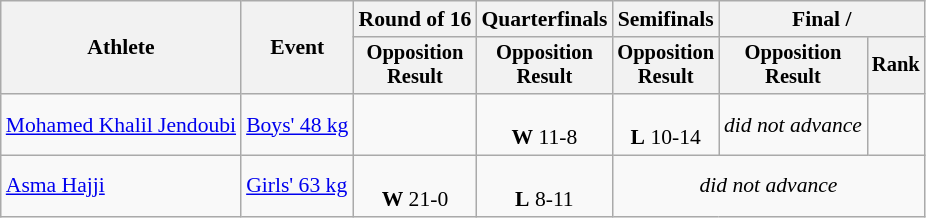<table class="wikitable" style="font-size:90%;">
<tr>
<th rowspan=2>Athlete</th>
<th rowspan=2>Event</th>
<th>Round of 16</th>
<th>Quarterfinals</th>
<th>Semifinals</th>
<th colspan=2>Final / </th>
</tr>
<tr style="font-size:95%">
<th>Opposition<br>Result</th>
<th>Opposition<br>Result</th>
<th>Opposition<br>Result</th>
<th>Opposition<br>Result</th>
<th>Rank</th>
</tr>
<tr align=center>
<td align=left><a href='#'>Mohamed Khalil Jendoubi</a></td>
<td align=left><a href='#'>Boys' 48 kg</a></td>
<td></td>
<td> <br> <strong>W</strong> 11-8</td>
<td> <br> <strong>L</strong> 10-14</td>
<td><em>did not advance</em></td>
<td></td>
</tr>
<tr align=center>
<td align=left><a href='#'>Asma Hajji</a></td>
<td align=left><a href='#'>Girls' 63 kg</a></td>
<td> <br> <strong>W</strong> 21-0</td>
<td> <br> <strong>L</strong> 8-11</td>
<td colspan=3><em>did not advance</em></td>
</tr>
</table>
